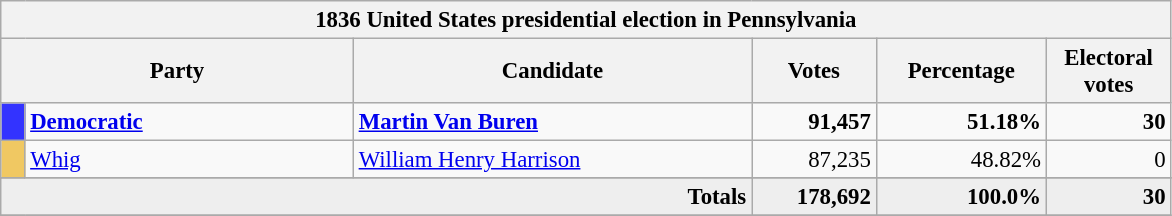<table class="wikitable" style="font-size: 95%;">
<tr>
<th colspan="6">1836 United States presidential election in Pennsylvania</th>
</tr>
<tr>
<th colspan="2" style="width: 15em">Party</th>
<th style="width: 17em">Candidate</th>
<th style="width: 5em">Votes</th>
<th style="width: 7em">Percentage</th>
<th style="width: 5em">Electoral votes</th>
</tr>
<tr>
<th style="background-color:#3333FF; width: 3px"></th>
<td style="width: 130px"><strong><a href='#'>Democratic</a></strong></td>
<td><strong><a href='#'>Martin Van Buren</a></strong></td>
<td align="right"><strong>91,457</strong></td>
<td align="right"><strong>51.18%</strong></td>
<td align="right"><strong>30</strong></td>
</tr>
<tr>
<th style="background-color:#F0C862; width: 3px"></th>
<td style="width: 130px"><a href='#'>Whig</a></td>
<td><a href='#'>William Henry Harrison</a></td>
<td align="right">87,235</td>
<td align="right">48.82%</td>
<td align="right">0</td>
</tr>
<tr>
</tr>
<tr bgcolor="#EEEEEE">
<td colspan="3" align="right"><strong>Totals</strong></td>
<td align="right"><strong>178,692</strong></td>
<td align="right"><strong>100.0%</strong></td>
<td align="right"><strong>30</strong></td>
</tr>
<tr>
</tr>
</table>
